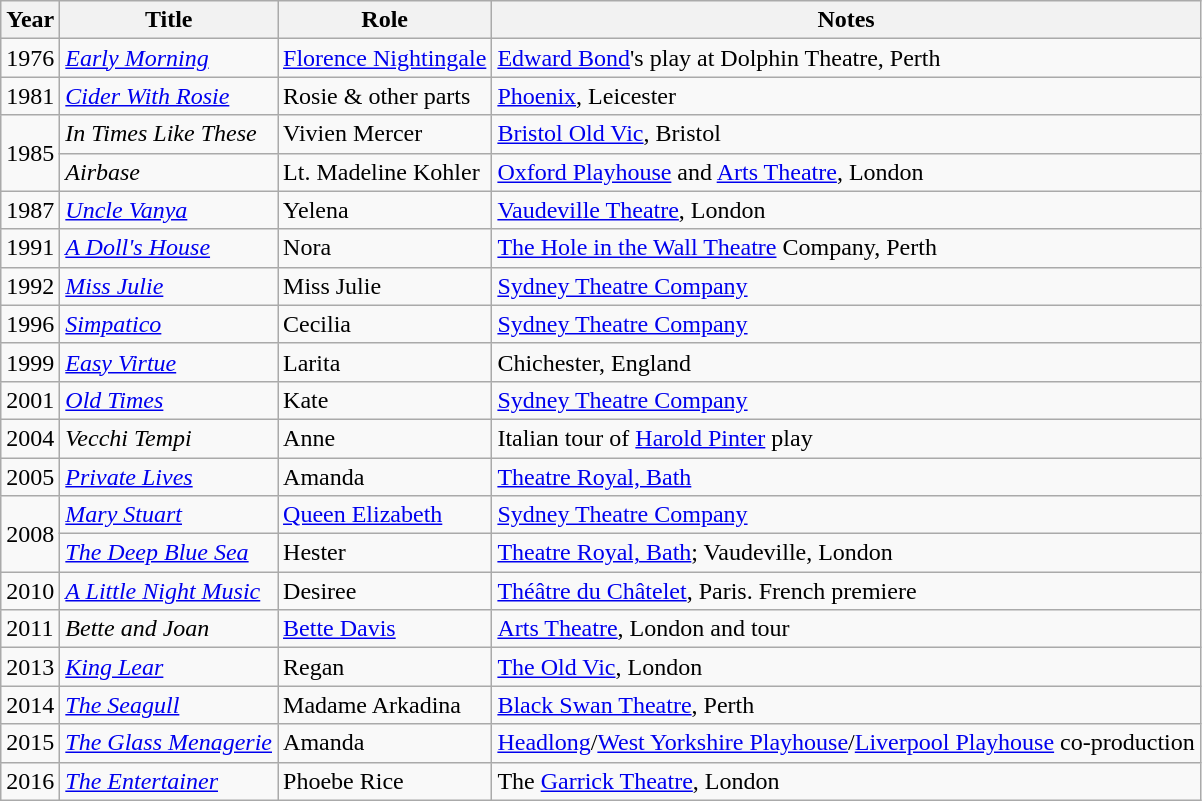<table class="wikitable sortable">
<tr>
<th>Year</th>
<th>Title</th>
<th>Role</th>
<th>Notes</th>
</tr>
<tr>
<td>1976</td>
<td><em><a href='#'>Early Morning</a></em></td>
<td><a href='#'>Florence Nightingale</a></td>
<td><a href='#'>Edward Bond</a>'s play at Dolphin Theatre, Perth</td>
</tr>
<tr>
<td>1981</td>
<td><em><a href='#'>Cider With Rosie</a></em></td>
<td>Rosie & other parts</td>
<td><a href='#'>Phoenix</a>, Leicester</td>
</tr>
<tr>
<td rowspan="2">1985</td>
<td><em>In Times Like These</em></td>
<td>Vivien Mercer</td>
<td><a href='#'>Bristol Old Vic</a>, Bristol</td>
</tr>
<tr>
<td><em>Airbase</em></td>
<td>Lt. Madeline Kohler</td>
<td><a href='#'>Oxford Playhouse</a> and <a href='#'>Arts Theatre</a>, London</td>
</tr>
<tr>
<td>1987</td>
<td><em><a href='#'>Uncle Vanya</a></em></td>
<td>Yelena</td>
<td><a href='#'>Vaudeville Theatre</a>, London</td>
</tr>
<tr>
<td>1991</td>
<td><em><a href='#'>A Doll's House</a></em></td>
<td>Nora</td>
<td><a href='#'>The Hole in the Wall Theatre</a> Company, Perth</td>
</tr>
<tr>
<td>1992</td>
<td><em><a href='#'>Miss Julie</a></em></td>
<td>Miss Julie</td>
<td><a href='#'>Sydney Theatre Company</a></td>
</tr>
<tr>
<td>1996</td>
<td><em><a href='#'>Simpatico</a></em></td>
<td>Cecilia</td>
<td><a href='#'>Sydney Theatre Company</a></td>
</tr>
<tr>
<td>1999</td>
<td><em><a href='#'>Easy Virtue</a></em></td>
<td>Larita</td>
<td>Chichester, England</td>
</tr>
<tr>
<td>2001</td>
<td><em><a href='#'>Old Times</a></em></td>
<td>Kate</td>
<td><a href='#'>Sydney Theatre Company</a></td>
</tr>
<tr>
<td>2004</td>
<td><em>Vecchi Tempi</em></td>
<td>Anne</td>
<td>Italian tour of <a href='#'>Harold Pinter</a> play</td>
</tr>
<tr>
<td>2005</td>
<td><em><a href='#'>Private Lives</a></em></td>
<td>Amanda</td>
<td><a href='#'>Theatre Royal, Bath</a></td>
</tr>
<tr>
<td rowspan="2">2008</td>
<td><em><a href='#'>Mary Stuart</a></em></td>
<td><a href='#'>Queen Elizabeth</a></td>
<td><a href='#'>Sydney Theatre Company</a></td>
</tr>
<tr>
<td><em><a href='#'>The Deep Blue Sea</a></em></td>
<td>Hester</td>
<td><a href='#'>Theatre Royal, Bath</a>; Vaudeville, London</td>
</tr>
<tr>
<td>2010</td>
<td><em><a href='#'>A Little Night Music</a></em></td>
<td>Desiree</td>
<td><a href='#'>Théâtre du Châtelet</a>, Paris. French premiere</td>
</tr>
<tr>
<td>2011</td>
<td><em>Bette and Joan</em></td>
<td><a href='#'>Bette Davis</a></td>
<td><a href='#'>Arts Theatre</a>, London and tour</td>
</tr>
<tr>
<td>2013</td>
<td><em><a href='#'>King Lear</a></em></td>
<td>Regan</td>
<td><a href='#'>The Old Vic</a>, London</td>
</tr>
<tr>
<td>2014</td>
<td><em><a href='#'>The Seagull</a></em></td>
<td>Madame Arkadina</td>
<td><a href='#'>Black Swan Theatre</a>, Perth</td>
</tr>
<tr>
<td>2015</td>
<td><em><a href='#'>The Glass Menagerie</a></em></td>
<td>Amanda</td>
<td><a href='#'>Headlong</a>/<a href='#'>West Yorkshire Playhouse</a>/<a href='#'>Liverpool Playhouse</a> co-production</td>
</tr>
<tr>
<td>2016</td>
<td><em><a href='#'>The Entertainer</a></em></td>
<td>Phoebe Rice</td>
<td>The <a href='#'>Garrick Theatre</a>, London</td>
</tr>
</table>
